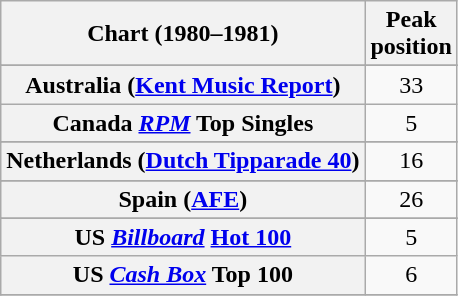<table class="wikitable plainrowheaders sortable">
<tr>
<th>Chart (1980–1981)</th>
<th>Peak<br>position</th>
</tr>
<tr>
</tr>
<tr>
<th scope="row">Australia (<a href='#'>Kent Music Report</a>)</th>
<td style="text-align:center;">33</td>
</tr>
<tr>
<th scope="row">Canada <em><a href='#'>RPM</a></em> Top Singles</th>
<td style="text-align:center;">5</td>
</tr>
<tr>
</tr>
<tr>
</tr>
<tr>
<th scope="row">Netherlands (<a href='#'>Dutch Tipparade 40</a>)</th>
<td align=center>16</td>
</tr>
<tr>
</tr>
<tr>
<th scope="row">Spain (<a href='#'>AFE</a>)</th>
<td align="center">26</td>
</tr>
<tr>
</tr>
<tr>
</tr>
<tr>
<th scope="row">US <em><a href='#'>Billboard</a></em> <a href='#'>Hot 100</a></th>
<td style="text-align:center;">5</td>
</tr>
<tr>
<th scope="row">US <a href='#'><em>Cash Box</em></a> Top 100</th>
<td align="center">6</td>
</tr>
<tr>
</tr>
</table>
